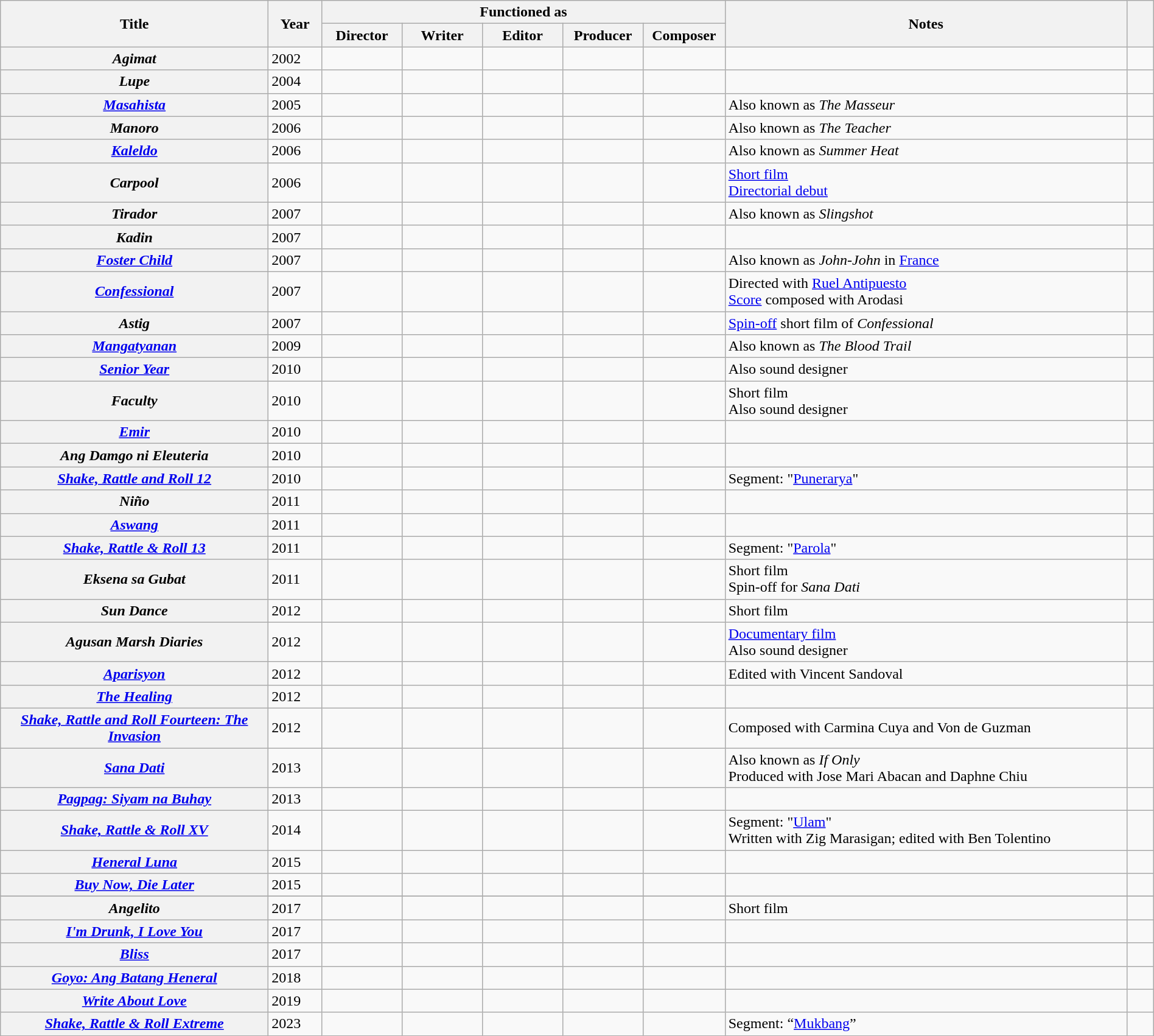<table class="wikitable sortable plainrowheaders" style="margin-right: 0;">
<tr>
<th rowspan="2" scope="col" width="20%">Title</th>
<th rowspan="2" scope="col" width="4%">Year</th>
<th colspan="5" scope="col">Functioned as</th>
<th rowspan="2" scope="col" width="30%" class="unsortable">Notes</th>
<th width="2%" rowspan="2" scope="col" class="unsortable"></th>
</tr>
<tr>
<th scope="col" width="6%">Director</th>
<th scope="col" width="6%">Writer</th>
<th scope="col" width="6%">Editor</th>
<th scope="col" width="6%">Producer</th>
<th scope="col" width="6%">Composer</th>
</tr>
<tr>
<th scope="row"><em>Agimat</em></th>
<td>2002</td>
<td></td>
<td></td>
<td></td>
<td></td>
<td></td>
<td></td>
<td style="text-align: center;"></td>
</tr>
<tr>
<th scope="row"><em>Lupe</em></th>
<td>2004</td>
<td></td>
<td></td>
<td></td>
<td></td>
<td></td>
<td></td>
<td style="text-align: center;"></td>
</tr>
<tr>
<th scope="row"><em><a href='#'>Masahista</a></em></th>
<td>2005</td>
<td></td>
<td></td>
<td></td>
<td></td>
<td></td>
<td>Also known as <em>The Masseur</em></td>
<td style="text-align: center;"></td>
</tr>
<tr>
<th scope="row"><em>Manoro</em></th>
<td>2006</td>
<td></td>
<td></td>
<td></td>
<td></td>
<td></td>
<td>Also known as <em>The Teacher</em></td>
<td style="text-align: center;"></td>
</tr>
<tr>
<th scope="row"><em><a href='#'>Kaleldo</a></em></th>
<td>2006</td>
<td></td>
<td></td>
<td></td>
<td></td>
<td></td>
<td>Also known as <em>Summer Heat</em></td>
<td style="text-align: center;"></td>
</tr>
<tr>
<th scope="row"><em>Carpool</em></th>
<td>2006</td>
<td></td>
<td></td>
<td></td>
<td></td>
<td></td>
<td><a href='#'>Short film</a><br><a href='#'>Directorial debut</a></td>
<td style="text-align: center;"></td>
</tr>
<tr>
<th scope="row"><em>Tirador</em></th>
<td>2007</td>
<td></td>
<td></td>
<td></td>
<td></td>
<td></td>
<td>Also known as <em>Slingshot</em></td>
<td style="text-align: center;"></td>
</tr>
<tr>
<th scope="row"><em>Kadin</em></th>
<td>2007</td>
<td></td>
<td></td>
<td></td>
<td></td>
<td></td>
<td></td>
<td style="text-align: center;"></td>
</tr>
<tr>
<th scope="row"><em><a href='#'>Foster Child</a></em></th>
<td>2007</td>
<td></td>
<td></td>
<td></td>
<td></td>
<td></td>
<td>Also known as <em>John-John</em> in <a href='#'>France</a></td>
<td style="text-align: center;"></td>
</tr>
<tr>
<th scope="row"><em><a href='#'>Confessional</a></em></th>
<td>2007</td>
<td></td>
<td></td>
<td></td>
<td></td>
<td></td>
<td>Directed with <a href='#'>Ruel Antipuesto</a><br><a href='#'>Score</a> composed with Arodasi</td>
<td style="text-align: center;"></td>
</tr>
<tr>
<th scope="row"><em>Astig</em></th>
<td>2007</td>
<td></td>
<td></td>
<td></td>
<td></td>
<td></td>
<td><a href='#'>Spin-off</a> short film of <em>Confessional</em></td>
<td style="text-align: center;"></td>
</tr>
<tr>
<th scope="row"><em><a href='#'>Mangatyanan</a></em></th>
<td>2009</td>
<td></td>
<td></td>
<td></td>
<td></td>
<td></td>
<td>Also known as <em>The Blood Trail</em></td>
<td style="text-align: center;"></td>
</tr>
<tr>
<th scope="row"><em><a href='#'>Senior Year</a></em></th>
<td>2010</td>
<td></td>
<td></td>
<td></td>
<td></td>
<td></td>
<td>Also sound designer</td>
<td style="text-align: center;"></td>
</tr>
<tr>
<th scope="row"><em>Faculty</em></th>
<td>2010</td>
<td></td>
<td></td>
<td></td>
<td></td>
<td></td>
<td>Short film<br>Also sound designer</td>
<td style="text-align: center;"></td>
</tr>
<tr>
<th scope="row"><em><a href='#'>Emir</a></em></th>
<td>2010</td>
<td></td>
<td></td>
<td></td>
<td></td>
<td></td>
<td></td>
<td style="text-align: center;"></td>
</tr>
<tr>
<th scope="row"><em>Ang Damgo ni Eleuteria</em></th>
<td>2010</td>
<td></td>
<td></td>
<td></td>
<td></td>
<td></td>
<td></td>
<td style="text-align: center;"></td>
</tr>
<tr>
<th scope="row"><em><a href='#'>Shake, Rattle and Roll 12</a></em></th>
<td>2010</td>
<td></td>
<td></td>
<td></td>
<td></td>
<td></td>
<td>Segment: "<a href='#'>Punerarya</a>"</td>
<td style="text-align: center;"></td>
</tr>
<tr>
<th scope="row"><em>Niño</em></th>
<td>2011</td>
<td></td>
<td></td>
<td></td>
<td></td>
<td></td>
<td></td>
<td style="text-align: center;"></td>
</tr>
<tr>
<th scope="row"><em><a href='#'>Aswang</a></em></th>
<td>2011</td>
<td></td>
<td></td>
<td></td>
<td></td>
<td></td>
<td></td>
<td style="text-align: center;"></td>
</tr>
<tr>
<th scope="row"><em><a href='#'>Shake, Rattle & Roll 13</a></em></th>
<td>2011</td>
<td></td>
<td></td>
<td></td>
<td></td>
<td></td>
<td>Segment: "<a href='#'>Parola</a>"</td>
<td style="text-align: center;"></td>
</tr>
<tr>
<th scope="row"><em>Eksena sa Gubat</em></th>
<td>2011</td>
<td></td>
<td></td>
<td></td>
<td></td>
<td></td>
<td>Short film<br>Spin-off for <em>Sana Dati</em></td>
<td style="text-align: center;"></td>
</tr>
<tr>
<th scope="row"><em>Sun Dance</em></th>
<td>2012</td>
<td></td>
<td></td>
<td></td>
<td></td>
<td></td>
<td>Short film</td>
<td style="text-align: center;"></td>
</tr>
<tr>
<th scope="row"><em>Agusan Marsh Diaries</em></th>
<td>2012</td>
<td></td>
<td></td>
<td></td>
<td></td>
<td></td>
<td><a href='#'>Documentary film</a><br>Also sound designer</td>
<td style="text-align: center;"></td>
</tr>
<tr>
<th scope="row"><em><a href='#'>Aparisyon</a></em></th>
<td>2012</td>
<td></td>
<td></td>
<td></td>
<td></td>
<td></td>
<td>Edited with Vincent Sandoval</td>
<td style="text-align: center;"></td>
</tr>
<tr>
<th scope="row"><em><a href='#'>The Healing</a></em></th>
<td>2012</td>
<td></td>
<td></td>
<td></td>
<td></td>
<td></td>
<td></td>
<td style="text-align: center;"></td>
</tr>
<tr>
<th scope="row"><em><a href='#'>Shake, Rattle and Roll Fourteen: The Invasion</a></em></th>
<td>2012</td>
<td></td>
<td></td>
<td></td>
<td></td>
<td></td>
<td>Composed with Carmina Cuya and Von de Guzman</td>
<td style="text-align: center;"></td>
</tr>
<tr>
<th scope="row"><em><a href='#'>Sana Dati</a></em></th>
<td>2013</td>
<td></td>
<td></td>
<td></td>
<td></td>
<td></td>
<td>Also known as <em>If Only</em><br>Produced with Jose Mari Abacan and Daphne Chiu</td>
<td style="text-align: center;"></td>
</tr>
<tr>
<th scope="row"><em><a href='#'>Pagpag: Siyam na Buhay</a></em></th>
<td>2013</td>
<td></td>
<td></td>
<td></td>
<td></td>
<td></td>
<td></td>
<td style="text-align: center;"></td>
</tr>
<tr>
<th scope="row"><em><a href='#'>Shake, Rattle & Roll XV</a></em></th>
<td>2014</td>
<td></td>
<td></td>
<td></td>
<td></td>
<td></td>
<td>Segment: "<a href='#'>Ulam</a>"<br>Written with Zig Marasigan; edited with Ben Tolentino</td>
<td style="text-align: center;"></td>
</tr>
<tr>
<th scope="row"><em><a href='#'>Heneral Luna</a></em></th>
<td>2015</td>
<td></td>
<td></td>
<td></td>
<td></td>
<td></td>
<td></td>
<td style="text-align: center;"></td>
</tr>
<tr>
<th scope="row"><em><a href='#'>Buy Now, Die Later</a></em></th>
<td>2015</td>
<td></td>
<td></td>
<td></td>
<td></td>
<td></td>
<td></td>
<td style="text-align: center;"></td>
</tr>
<tr>
</tr>
<tr>
<th scope="row"><em>Angelito</em></th>
<td>2017</td>
<td></td>
<td></td>
<td></td>
<td></td>
<td></td>
<td>Short film</td>
<td style="text-align: center;"></td>
</tr>
<tr>
<th scope="row"><em><a href='#'>I'm Drunk, I Love You</a></em></th>
<td>2017</td>
<td></td>
<td></td>
<td></td>
<td></td>
<td></td>
<td></td>
<td style="text-align: center;"></td>
</tr>
<tr>
<th scope="row"><em><a href='#'>Bliss</a></em></th>
<td>2017</td>
<td></td>
<td></td>
<td></td>
<td></td>
<td></td>
<td></td>
<td style="text-align: center;"></td>
</tr>
<tr>
<th scope="row"><em><a href='#'>Goyo: Ang Batang Heneral</a></em></th>
<td>2018</td>
<td></td>
<td></td>
<td></td>
<td></td>
<td></td>
<td></td>
<td style="text-align: center;"></td>
</tr>
<tr>
<th scope="row"><em><a href='#'>Write About Love</a></em></th>
<td>2019</td>
<td></td>
<td></td>
<td></td>
<td></td>
<td></td>
<td></td>
<td style="text-align: center;"></td>
</tr>
<tr>
<th scope="row"><em><a href='#'>Shake, Rattle & Roll Extreme</a></em></th>
<td>2023</td>
<td></td>
<td></td>
<td></td>
<td></td>
<td></td>
<td>Segment: “<a href='#'>Mukbang</a>”</td>
<td></td>
</tr>
</table>
